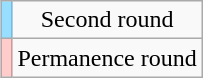<table class="wikitable" style="text-align:center;margin-left:1em;float:right">
<tr>
<td bgcolor=#97DEFF></td>
<td>Second round</td>
</tr>
<tr>
<td bgcolor=#FFCCCC></td>
<td>Permanence round</td>
</tr>
</table>
